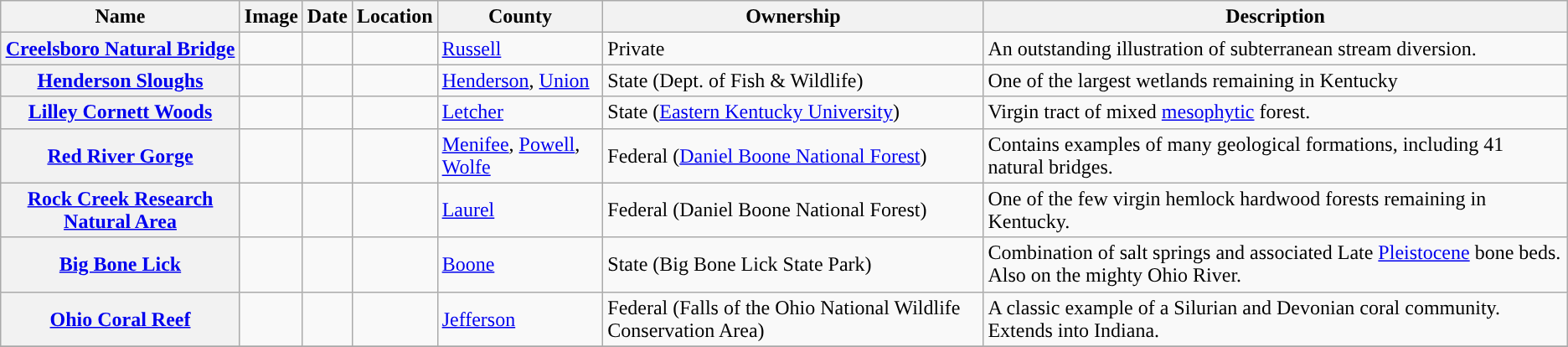<table class="wikitable sortable" align="center">
<tr>
<th style="background-color:">Name</th>
<th style="background-color:">Image</th>
<th style="background-color:">Date</th>
<th style="background-color:">Location</th>
<th style="background-color:">County</th>
<th style="background-color:">Ownership</th>
<th style="background-color:">Description</th>
</tr>
<tr>
<th><a href='#'>Creelsboro Natural Bridge</a></th>
<td></td>
<td></td>
<td></td>
<td><a href='#'>Russell</a></td>
<td>Private</td>
<td>An outstanding illustration of subterranean stream diversion.</td>
</tr>
<tr>
<th><a href='#'>Henderson Sloughs</a></th>
<td></td>
<td></td>
<td></td>
<td><a href='#'>Henderson</a>, <a href='#'>Union</a></td>
<td>State (Dept. of Fish & Wildlife)</td>
<td>One of the largest wetlands remaining in Kentucky</td>
</tr>
<tr>
<th><a href='#'>Lilley Cornett Woods</a></th>
<td></td>
<td></td>
<td></td>
<td><a href='#'>Letcher</a></td>
<td>State (<a href='#'>Eastern Kentucky University</a>)</td>
<td>Virgin tract of mixed <a href='#'>mesophytic</a> forest.</td>
</tr>
<tr>
<th><a href='#'>Red River Gorge</a></th>
<td></td>
<td></td>
<td></td>
<td><a href='#'>Menifee</a>, <a href='#'>Powell</a>, <a href='#'>Wolfe</a></td>
<td>Federal (<a href='#'>Daniel Boone National Forest</a>)</td>
<td>Contains examples of many geological formations, including 41 natural bridges.</td>
</tr>
<tr>
<th><a href='#'>Rock Creek Research Natural Area</a></th>
<td></td>
<td></td>
<td></td>
<td><a href='#'>Laurel</a></td>
<td>Federal (Daniel Boone National Forest)</td>
<td>One of the few virgin hemlock hardwood forests remaining in Kentucky.</td>
</tr>
<tr>
<th><a href='#'>Big Bone Lick</a></th>
<td></td>
<td></td>
<td></td>
<td><a href='#'>Boone</a></td>
<td>State (Big Bone Lick State Park)</td>
<td>Combination of salt springs and associated Late <a href='#'>Pleistocene</a> bone beds. Also on the mighty Ohio River.</td>
</tr>
<tr>
<th><a href='#'>Ohio Coral Reef</a></th>
<td></td>
<td></td>
<td></td>
<td><a href='#'>Jefferson</a></td>
<td>Federal (Falls of the Ohio National Wildlife Conservation Area)</td>
<td>A classic example of a Silurian and Devonian coral community.  Extends into Indiana.</td>
</tr>
<tr>
</tr>
</table>
